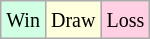<table class="wikitable">
<tr>
<td style="background-color: #d0ffe3;"><small>Win</small></td>
<td style="background-color: #ffffdd;"><small>Draw</small></td>
<td style="background-color: #ffd0e3;"><small>Loss</small></td>
</tr>
</table>
